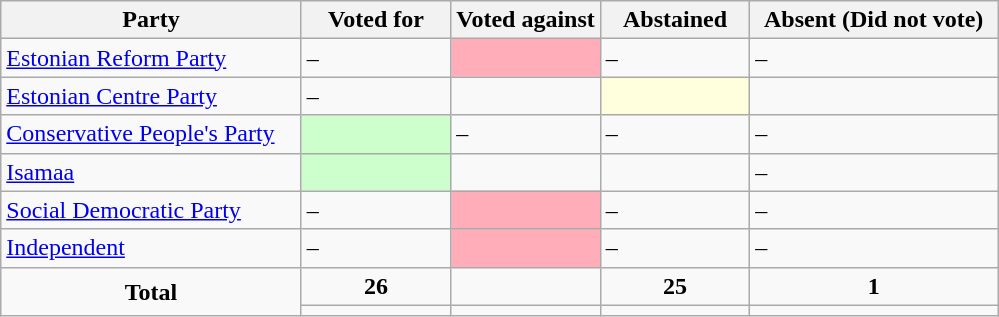<table class="wikitable">
<tr>
<th>Party</th>
<th style="width:15%;">Voted for</th>
<th style="width:15%;">Voted against</th>
<th style="width:15%;">Abstained</th>
<th>Absent (Did not vote)</th>
</tr>
<tr>
<td> <a href='#'>Estonian Reform Party</a></td>
<td>–</td>
<td style="background-color:#FFAEB9;"></td>
<td>–</td>
<td>–</td>
</tr>
<tr>
<td> <a href='#'>Estonian Centre Party</a></td>
<td>–</td>
<td></td>
<td style="background-color:#FFD;"></td>
<td></td>
</tr>
<tr>
<td> <a href='#'>Conservative People's Party</a></td>
<td style="background-color:#CCFFCC;"></td>
<td>–</td>
<td>–</td>
<td>–</td>
</tr>
<tr>
<td> <a href='#'>Isamaa</a></td>
<td style="background-color:#CCFFCC;"></td>
<td></td>
<td></td>
<td>–</td>
</tr>
<tr>
<td> <a href='#'>Social Democratic Party</a></td>
<td>–</td>
<td style="background-color:#FFAEB9;"></td>
<td>–</td>
<td>–</td>
</tr>
<tr>
<td> <a href='#'>Independent</a></td>
<td>–</td>
<td style="background-color:#FFAEB9;"></td>
<td>–</td>
<td>–</td>
</tr>
<tr>
<td style="text-align:center;" rowspan="2"><strong>Total</strong></td>
<td style="text-align:center;"><strong>26</strong></td>
<td></td>
<td style="text-align:center;"><strong>25</strong></td>
<td style="text-align:center;"><strong>1</strong></td>
</tr>
<tr>
<td style="text-align:center;"></td>
<td style="text-align:center;"></td>
<td style="text-align:center;"></td>
<td style="text-align:center;"></td>
</tr>
</table>
